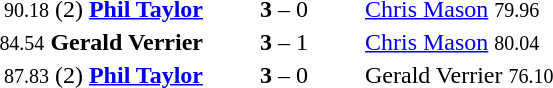<table style="text-align:center">
<tr>
<th width=223></th>
<th width=100></th>
<th width=223></th>
</tr>
<tr>
<td align=right><small>90.18</small> (2) <strong><a href='#'>Phil Taylor</a></strong> </td>
<td><strong>3</strong> – 0</td>
<td align=left> <a href='#'>Chris Mason</a> <small>79.96</small></td>
</tr>
<tr>
<td align=right><small>84.54</small> <strong>Gerald Verrier</strong> </td>
<td><strong>3</strong> – 1</td>
<td align=left> <a href='#'>Chris Mason</a> <small>80.04</small></td>
</tr>
<tr>
<td align=right><small>87.83</small> (2) <strong><a href='#'>Phil Taylor</a></strong> </td>
<td><strong>3</strong> – 0</td>
<td align=left> Gerald Verrier <small>76.10</small></td>
</tr>
</table>
